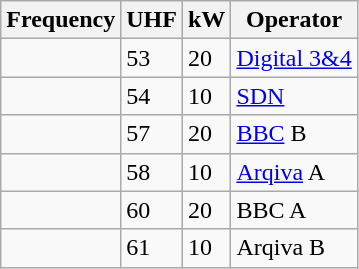<table class="wikitable sortable">
<tr>
<th>Frequency</th>
<th>UHF</th>
<th>kW</th>
<th>Operator</th>
</tr>
<tr>
<td></td>
<td>53</td>
<td>20</td>
<td><a href='#'>Digital 3&4</a></td>
</tr>
<tr>
<td></td>
<td>54</td>
<td>10</td>
<td><a href='#'>SDN</a></td>
</tr>
<tr>
<td></td>
<td>57</td>
<td>20</td>
<td><a href='#'>BBC</a> B</td>
</tr>
<tr>
<td></td>
<td>58</td>
<td>10</td>
<td><a href='#'>Arqiva</a> A</td>
</tr>
<tr>
<td></td>
<td>60</td>
<td>20</td>
<td>BBC A</td>
</tr>
<tr>
<td></td>
<td>61</td>
<td>10</td>
<td>Arqiva B</td>
</tr>
</table>
